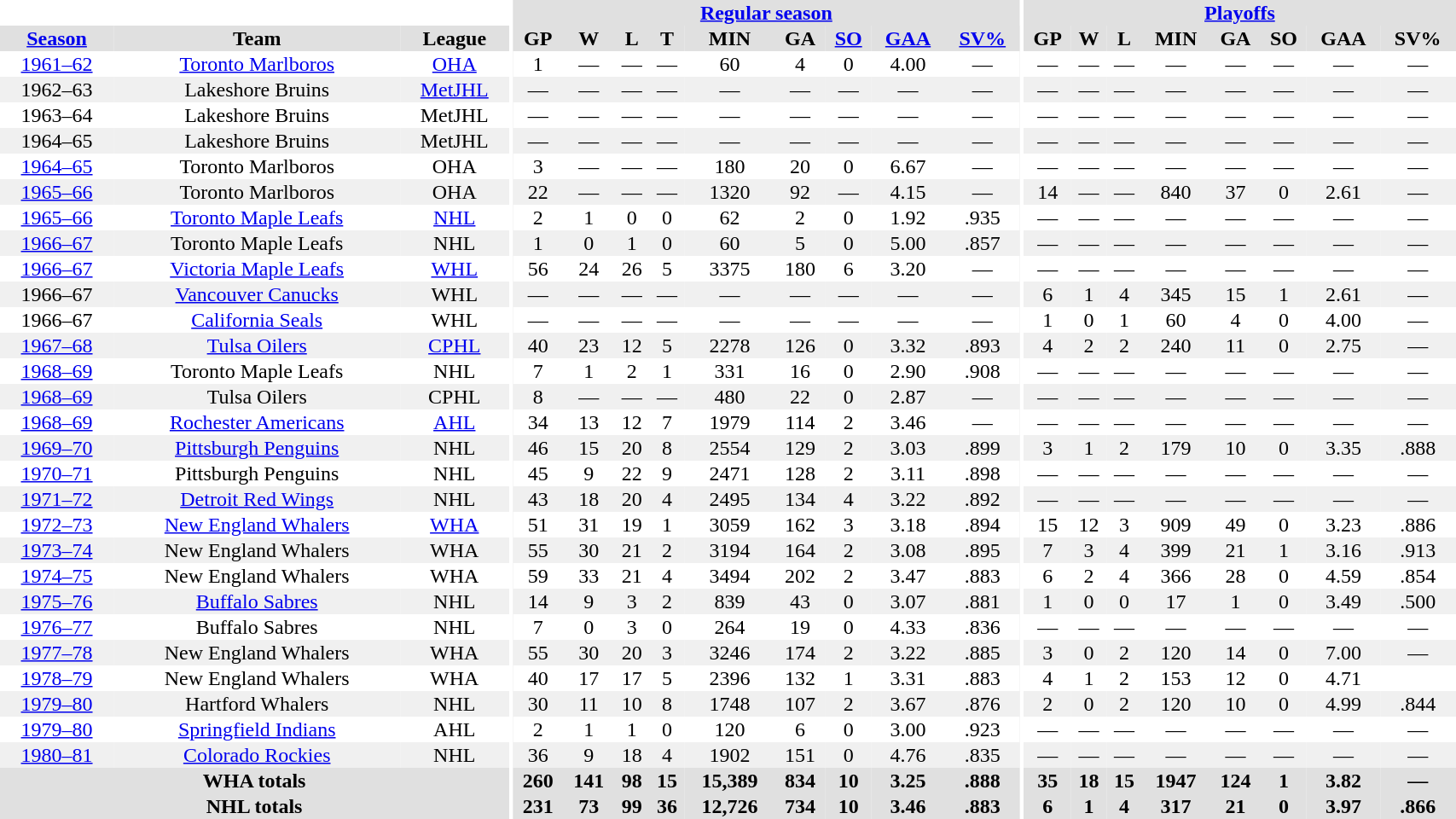<table border="0" cellpadding="1" cellspacing="0" style="width:90%; text-align:center;">
<tr bgcolor="#e0e0e0">
<th colspan="3" bgcolor="#ffffff"></th>
<th rowspan="99" bgcolor="#ffffff"></th>
<th colspan="9" bgcolor="#e0e0e0"><a href='#'>Regular season</a></th>
<th rowspan="99" bgcolor="#ffffff"></th>
<th colspan="8" bgcolor="#e0e0e0"><a href='#'>Playoffs</a></th>
</tr>
<tr bgcolor="#e0e0e0">
<th><a href='#'>Season</a></th>
<th>Team</th>
<th>League</th>
<th>GP</th>
<th>W</th>
<th>L</th>
<th>T</th>
<th>MIN</th>
<th>GA</th>
<th><a href='#'>SO</a></th>
<th><a href='#'>GAA</a></th>
<th><a href='#'>SV%</a></th>
<th>GP</th>
<th>W</th>
<th>L</th>
<th>MIN</th>
<th>GA</th>
<th>SO</th>
<th>GAA</th>
<th>SV%</th>
</tr>
<tr>
<td><a href='#'>1961–62</a></td>
<td><a href='#'>Toronto Marlboros</a></td>
<td><a href='#'>OHA</a></td>
<td>1</td>
<td>—</td>
<td>—</td>
<td>—</td>
<td>60</td>
<td>4</td>
<td>0</td>
<td>4.00</td>
<td>—</td>
<td>—</td>
<td>—</td>
<td>—</td>
<td>—</td>
<td>—</td>
<td>—</td>
<td>—</td>
<td>—</td>
</tr>
<tr bgcolor="#f0f0f0">
<td>1962–63</td>
<td>Lakeshore Bruins</td>
<td><a href='#'>MetJHL</a></td>
<td>—</td>
<td>—</td>
<td>—</td>
<td>—</td>
<td>—</td>
<td>—</td>
<td>—</td>
<td>—</td>
<td>—</td>
<td>—</td>
<td>—</td>
<td>—</td>
<td>—</td>
<td>—</td>
<td>—</td>
<td>—</td>
<td>—</td>
</tr>
<tr>
<td>1963–64</td>
<td>Lakeshore Bruins</td>
<td>MetJHL</td>
<td>—</td>
<td>—</td>
<td>—</td>
<td>—</td>
<td>—</td>
<td>—</td>
<td>—</td>
<td>—</td>
<td>—</td>
<td>—</td>
<td>—</td>
<td>—</td>
<td>—</td>
<td>—</td>
<td>—</td>
<td>—</td>
<td>—</td>
</tr>
<tr bgcolor="#f0f0f0">
<td>1964–65</td>
<td>Lakeshore Bruins</td>
<td>MetJHL</td>
<td>—</td>
<td>—</td>
<td>—</td>
<td>—</td>
<td>—</td>
<td>—</td>
<td>—</td>
<td>—</td>
<td>—</td>
<td>—</td>
<td>—</td>
<td>—</td>
<td>—</td>
<td>—</td>
<td>—</td>
<td>—</td>
<td>—</td>
</tr>
<tr>
<td><a href='#'>1964–65</a></td>
<td>Toronto Marlboros</td>
<td>OHA</td>
<td>3</td>
<td>—</td>
<td>—</td>
<td>—</td>
<td>180</td>
<td>20</td>
<td>0</td>
<td>6.67</td>
<td>—</td>
<td>—</td>
<td>—</td>
<td>—</td>
<td>—</td>
<td>—</td>
<td>—</td>
<td>—</td>
<td>—</td>
</tr>
<tr bgcolor="#f0f0f0">
<td><a href='#'>1965–66</a></td>
<td>Toronto Marlboros</td>
<td>OHA</td>
<td>22</td>
<td>—</td>
<td>—</td>
<td>—</td>
<td>1320</td>
<td>92</td>
<td>—</td>
<td>4.15</td>
<td>—</td>
<td>14</td>
<td>—</td>
<td>—</td>
<td>840</td>
<td>37</td>
<td>0</td>
<td>2.61</td>
<td>—</td>
</tr>
<tr>
<td><a href='#'>1965–66</a></td>
<td><a href='#'>Toronto Maple Leafs</a></td>
<td><a href='#'>NHL</a></td>
<td>2</td>
<td>1</td>
<td>0</td>
<td>0</td>
<td>62</td>
<td>2</td>
<td>0</td>
<td>1.92</td>
<td>.935</td>
<td>—</td>
<td>—</td>
<td>—</td>
<td>—</td>
<td>—</td>
<td>—</td>
<td>—</td>
<td>—</td>
</tr>
<tr bgcolor="#f0f0f0">
<td><a href='#'>1966–67</a></td>
<td>Toronto Maple Leafs</td>
<td>NHL</td>
<td>1</td>
<td>0</td>
<td>1</td>
<td>0</td>
<td>60</td>
<td>5</td>
<td>0</td>
<td>5.00</td>
<td>.857</td>
<td>—</td>
<td>—</td>
<td>—</td>
<td>—</td>
<td>—</td>
<td>—</td>
<td>—</td>
<td>—</td>
</tr>
<tr>
<td><a href='#'>1966–67</a></td>
<td><a href='#'>Victoria Maple Leafs</a></td>
<td><a href='#'>WHL</a></td>
<td>56</td>
<td>24</td>
<td>26</td>
<td>5</td>
<td>3375</td>
<td>180</td>
<td>6</td>
<td>3.20</td>
<td>—</td>
<td>—</td>
<td>—</td>
<td>—</td>
<td>—</td>
<td>—</td>
<td>—</td>
<td>—</td>
<td>—</td>
</tr>
<tr bgcolor="#f0f0f0">
<td>1966–67</td>
<td><a href='#'>Vancouver Canucks</a></td>
<td>WHL</td>
<td>—</td>
<td>—</td>
<td>—</td>
<td>—</td>
<td>—</td>
<td>—</td>
<td>—</td>
<td>—</td>
<td>—</td>
<td>6</td>
<td>1</td>
<td>4</td>
<td>345</td>
<td>15</td>
<td>1</td>
<td>2.61</td>
<td>—</td>
</tr>
<tr>
<td>1966–67</td>
<td><a href='#'>California Seals</a></td>
<td>WHL</td>
<td>—</td>
<td>—</td>
<td>—</td>
<td>—</td>
<td>—</td>
<td>—</td>
<td>—</td>
<td>—</td>
<td>—</td>
<td>1</td>
<td>0</td>
<td>1</td>
<td>60</td>
<td>4</td>
<td>0</td>
<td>4.00</td>
<td>—</td>
</tr>
<tr bgcolor="#f0f0f0">
<td><a href='#'>1967–68</a></td>
<td><a href='#'>Tulsa Oilers</a></td>
<td><a href='#'>CPHL</a></td>
<td>40</td>
<td>23</td>
<td>12</td>
<td>5</td>
<td>2278</td>
<td>126</td>
<td>0</td>
<td>3.32</td>
<td>.893</td>
<td>4</td>
<td>2</td>
<td>2</td>
<td>240</td>
<td>11</td>
<td>0</td>
<td>2.75</td>
<td>—</td>
</tr>
<tr>
<td><a href='#'>1968–69</a></td>
<td>Toronto Maple Leafs</td>
<td>NHL</td>
<td>7</td>
<td>1</td>
<td>2</td>
<td>1</td>
<td>331</td>
<td>16</td>
<td>0</td>
<td>2.90</td>
<td>.908</td>
<td>—</td>
<td>—</td>
<td>—</td>
<td>—</td>
<td>—</td>
<td>—</td>
<td>—</td>
<td>—</td>
</tr>
<tr bgcolor="#f0f0f0">
<td><a href='#'>1968–69</a></td>
<td>Tulsa Oilers</td>
<td>CPHL</td>
<td>8</td>
<td>—</td>
<td>—</td>
<td>—</td>
<td>480</td>
<td>22</td>
<td>0</td>
<td>2.87</td>
<td>—</td>
<td>—</td>
<td>—</td>
<td>—</td>
<td>—</td>
<td>—</td>
<td>—</td>
<td>—</td>
<td>—</td>
</tr>
<tr>
<td><a href='#'>1968–69</a></td>
<td><a href='#'>Rochester Americans</a></td>
<td><a href='#'>AHL</a></td>
<td>34</td>
<td>13</td>
<td>12</td>
<td>7</td>
<td>1979</td>
<td>114</td>
<td>2</td>
<td>3.46</td>
<td>—</td>
<td>—</td>
<td>—</td>
<td>—</td>
<td>—</td>
<td>—</td>
<td>—</td>
<td>—</td>
<td>—</td>
</tr>
<tr bgcolor="#f0f0f0">
<td><a href='#'>1969–70</a></td>
<td><a href='#'>Pittsburgh Penguins</a></td>
<td>NHL</td>
<td>46</td>
<td>15</td>
<td>20</td>
<td>8</td>
<td>2554</td>
<td>129</td>
<td>2</td>
<td>3.03</td>
<td>.899</td>
<td>3</td>
<td>1</td>
<td>2</td>
<td>179</td>
<td>10</td>
<td>0</td>
<td>3.35</td>
<td>.888</td>
</tr>
<tr>
<td><a href='#'>1970–71</a></td>
<td>Pittsburgh Penguins</td>
<td>NHL</td>
<td>45</td>
<td>9</td>
<td>22</td>
<td>9</td>
<td>2471</td>
<td>128</td>
<td>2</td>
<td>3.11</td>
<td>.898</td>
<td>—</td>
<td>—</td>
<td>—</td>
<td>—</td>
<td>—</td>
<td>—</td>
<td>—</td>
<td>—</td>
</tr>
<tr bgcolor="#f0f0f0">
<td><a href='#'>1971–72</a></td>
<td><a href='#'>Detroit Red Wings</a></td>
<td>NHL</td>
<td>43</td>
<td>18</td>
<td>20</td>
<td>4</td>
<td>2495</td>
<td>134</td>
<td>4</td>
<td>3.22</td>
<td>.892</td>
<td>—</td>
<td>—</td>
<td>—</td>
<td>—</td>
<td>—</td>
<td>—</td>
<td>—</td>
<td>—</td>
</tr>
<tr>
<td><a href='#'>1972–73</a></td>
<td><a href='#'>New England Whalers</a></td>
<td><a href='#'>WHA</a></td>
<td>51</td>
<td>31</td>
<td>19</td>
<td>1</td>
<td>3059</td>
<td>162</td>
<td>3</td>
<td>3.18</td>
<td>.894</td>
<td>15</td>
<td>12</td>
<td>3</td>
<td>909</td>
<td>49</td>
<td>0</td>
<td>3.23</td>
<td>.886</td>
</tr>
<tr bgcolor="#f0f0f0">
<td><a href='#'>1973–74</a></td>
<td>New England Whalers</td>
<td>WHA</td>
<td>55</td>
<td>30</td>
<td>21</td>
<td>2</td>
<td>3194</td>
<td>164</td>
<td>2</td>
<td>3.08</td>
<td>.895</td>
<td>7</td>
<td>3</td>
<td>4</td>
<td>399</td>
<td>21</td>
<td>1</td>
<td>3.16</td>
<td>.913</td>
</tr>
<tr>
<td><a href='#'>1974–75</a></td>
<td>New England Whalers</td>
<td>WHA</td>
<td>59</td>
<td>33</td>
<td>21</td>
<td>4</td>
<td>3494</td>
<td>202</td>
<td>2</td>
<td>3.47</td>
<td>.883</td>
<td>6</td>
<td>2</td>
<td>4</td>
<td>366</td>
<td>28</td>
<td>0</td>
<td>4.59</td>
<td>.854</td>
</tr>
<tr bgcolor="#f0f0f0">
<td><a href='#'>1975–76</a></td>
<td><a href='#'>Buffalo Sabres</a></td>
<td>NHL</td>
<td>14</td>
<td>9</td>
<td>3</td>
<td>2</td>
<td>839</td>
<td>43</td>
<td>0</td>
<td>3.07</td>
<td>.881</td>
<td>1</td>
<td>0</td>
<td>0</td>
<td>17</td>
<td>1</td>
<td>0</td>
<td>3.49</td>
<td>.500</td>
</tr>
<tr>
<td><a href='#'>1976–77</a></td>
<td>Buffalo Sabres</td>
<td>NHL</td>
<td>7</td>
<td>0</td>
<td>3</td>
<td>0</td>
<td>264</td>
<td>19</td>
<td>0</td>
<td>4.33</td>
<td>.836</td>
<td>—</td>
<td>—</td>
<td>—</td>
<td>—</td>
<td>—</td>
<td>—</td>
<td>—</td>
<td>—</td>
</tr>
<tr bgcolor="#f0f0f0">
<td><a href='#'>1977–78</a></td>
<td>New England Whalers</td>
<td>WHA</td>
<td>55</td>
<td>30</td>
<td>20</td>
<td>3</td>
<td>3246</td>
<td>174</td>
<td>2</td>
<td>3.22</td>
<td>.885</td>
<td>3</td>
<td>0</td>
<td>2</td>
<td>120</td>
<td>14</td>
<td>0</td>
<td>7.00</td>
<td>—</td>
</tr>
<tr>
<td><a href='#'>1978–79</a></td>
<td>New England Whalers</td>
<td>WHA</td>
<td>40</td>
<td>17</td>
<td>17</td>
<td>5</td>
<td>2396</td>
<td>132</td>
<td>1</td>
<td>3.31</td>
<td>.883</td>
<td>4</td>
<td>1</td>
<td>2</td>
<td>153</td>
<td>12</td>
<td>0</td>
<td>4.71</td>
<td></td>
</tr>
<tr bgcolor="#f0f0f0">
<td><a href='#'>1979–80</a></td>
<td>Hartford Whalers</td>
<td>NHL</td>
<td>30</td>
<td>11</td>
<td>10</td>
<td>8</td>
<td>1748</td>
<td>107</td>
<td>2</td>
<td>3.67</td>
<td>.876</td>
<td>2</td>
<td>0</td>
<td>2</td>
<td>120</td>
<td>10</td>
<td>0</td>
<td>4.99</td>
<td>.844</td>
</tr>
<tr>
<td><a href='#'>1979–80</a></td>
<td><a href='#'>Springfield Indians</a></td>
<td>AHL</td>
<td>2</td>
<td>1</td>
<td>1</td>
<td>0</td>
<td>120</td>
<td>6</td>
<td>0</td>
<td>3.00</td>
<td>.923</td>
<td>—</td>
<td>—</td>
<td>—</td>
<td>—</td>
<td>—</td>
<td>—</td>
<td>—</td>
<td>—</td>
</tr>
<tr bgcolor="#f0f0f0">
<td><a href='#'>1980–81</a></td>
<td><a href='#'>Colorado Rockies</a></td>
<td>NHL</td>
<td>36</td>
<td>9</td>
<td>18</td>
<td>4</td>
<td>1902</td>
<td>151</td>
<td>0</td>
<td>4.76</td>
<td>.835</td>
<td>—</td>
<td>—</td>
<td>—</td>
<td>—</td>
<td>—</td>
<td>—</td>
<td>—</td>
<td>—</td>
</tr>
<tr bgcolor="#e0e0e0">
<th colspan=3>WHA totals</th>
<th>260</th>
<th>141</th>
<th>98</th>
<th>15</th>
<th>15,389</th>
<th>834</th>
<th>10</th>
<th>3.25</th>
<th>.888</th>
<th>35</th>
<th>18</th>
<th>15</th>
<th>1947</th>
<th>124</th>
<th>1</th>
<th>3.82</th>
<th>—</th>
</tr>
<tr bgcolor="#e0e0e0">
<th colspan=3>NHL totals</th>
<th>231</th>
<th>73</th>
<th>99</th>
<th>36</th>
<th>12,726</th>
<th>734</th>
<th>10</th>
<th>3.46</th>
<th>.883</th>
<th>6</th>
<th>1</th>
<th>4</th>
<th>317</th>
<th>21</th>
<th>0</th>
<th>3.97</th>
<th>.866</th>
</tr>
</table>
